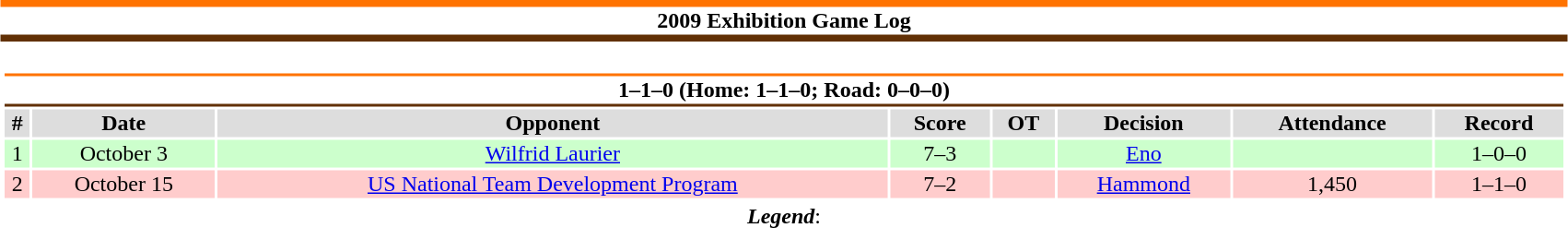<table class="toccolours"  style="width:90%; clear:both; margin:1.5em auto; text-align:center;">
<tr>
<th colspan=9 style="background:#fff; border-top:#FF7300 5px solid; border-bottom:#613005 5px solid;">2009 Exhibition Game Log</th>
</tr>
<tr>
<td colspan=9><br><table class="toccolours collapsible collapsed"  style="width:100%; margin:auto;">
<tr>
<th colspan=12; style="background:#fff; border-top:#FF7300 2px solid; border-bottom:#613005 2px solid;">1–1–0 (Home: 1–1–0; Road: 0–0–0)</th>
</tr>
<tr align="center" bgcolor="#dddddd">
<th>#</th>
<th>Date</th>
<th>Opponent</th>
<th>Score</th>
<th>OT</th>
<th>Decision</th>
<th>Attendance</th>
<th>Record</th>
</tr>
<tr align="center" bgcolor="ccffcc">
<td>1</td>
<td>October 3</td>
<td><a href='#'>Wilfrid Laurier</a></td>
<td>7–3</td>
<td></td>
<td><a href='#'>Eno</a></td>
<td></td>
<td>1–0–0</td>
</tr>
<tr align="center" bgcolor="ffcccc">
<td>2</td>
<td>October 15</td>
<td><a href='#'>US National Team Development Program</a></td>
<td>7–2</td>
<td></td>
<td><a href='#'>Hammond</a></td>
<td>1,450</td>
<td>1–1–0</td>
</tr>
<tr align="center">
</tr>
</table>
<strong><em>Legend</em></strong>:

</td>
</tr>
</table>
